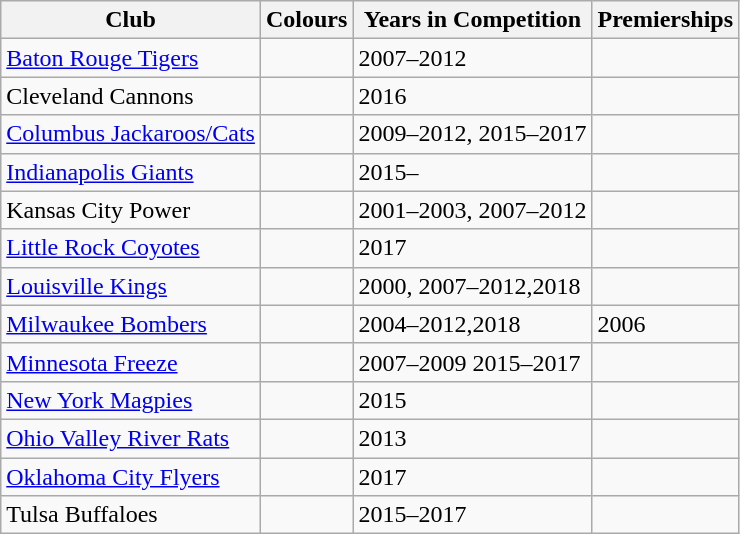<table class="wikitable">
<tr>
<th>Club</th>
<th>Colours</th>
<th>Years in Competition</th>
<th>Premierships</th>
</tr>
<tr>
<td><a href='#'>Baton Rouge Tigers</a></td>
<td></td>
<td>2007–2012</td>
<td></td>
</tr>
<tr>
<td>Cleveland Cannons</td>
<td></td>
<td>2016</td>
<td></td>
</tr>
<tr>
<td><a href='#'>Columbus Jackaroos/Cats</a></td>
<td></td>
<td>2009–2012, 2015–2017</td>
<td></td>
</tr>
<tr>
<td><a href='#'>Indianapolis Giants</a></td>
<td></td>
<td>2015–</td>
<td></td>
</tr>
<tr>
<td>Kansas City Power</td>
<td></td>
<td>2001–2003, 2007–2012</td>
<td></td>
</tr>
<tr>
<td><a href='#'>Little Rock Coyotes</a></td>
<td></td>
<td>2017</td>
<td></td>
</tr>
<tr>
<td><a href='#'>Louisville Kings</a></td>
<td></td>
<td>2000, 2007–2012,2018</td>
<td></td>
</tr>
<tr>
<td><a href='#'>Milwaukee Bombers</a></td>
<td></td>
<td>2004–2012,2018</td>
<td>2006</td>
</tr>
<tr>
<td><a href='#'>Minnesota Freeze</a></td>
<td></td>
<td>2007–2009 2015–2017</td>
<td></td>
</tr>
<tr>
<td><a href='#'>New York Magpies</a></td>
<td></td>
<td>2015</td>
<td></td>
</tr>
<tr>
<td><a href='#'>Ohio Valley River Rats</a></td>
<td></td>
<td>2013</td>
<td></td>
</tr>
<tr>
<td><a href='#'>Oklahoma City Flyers</a></td>
<td></td>
<td>2017</td>
<td></td>
</tr>
<tr>
<td>Tulsa Buffaloes</td>
<td></td>
<td>2015–2017</td>
<td></td>
</tr>
</table>
